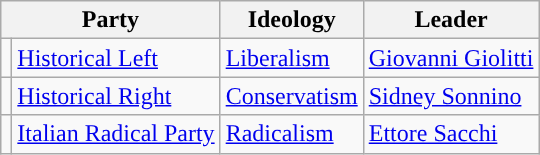<table class=wikitable style="font-size:100%">
<tr>
<th colspan=2>Party</th>
<th>Ideology</th>
<th>Leader</th>
</tr>
<tr>
<td style="color:inherit;background:"></td>
<td><a href='#'>Historical Left</a></td>
<td><a href='#'>Liberalism</a></td>
<td><a href='#'>Giovanni Giolitti</a></td>
</tr>
<tr>
<td style="color:inherit;background:"></td>
<td><a href='#'>Historical Right</a></td>
<td><a href='#'>Conservatism</a></td>
<td><a href='#'>Sidney Sonnino</a></td>
</tr>
<tr>
<td style="color:inherit;background:"></td>
<td><a href='#'>Italian Radical Party</a></td>
<td><a href='#'>Radicalism</a></td>
<td><a href='#'>Ettore Sacchi</a></td>
</tr>
</table>
